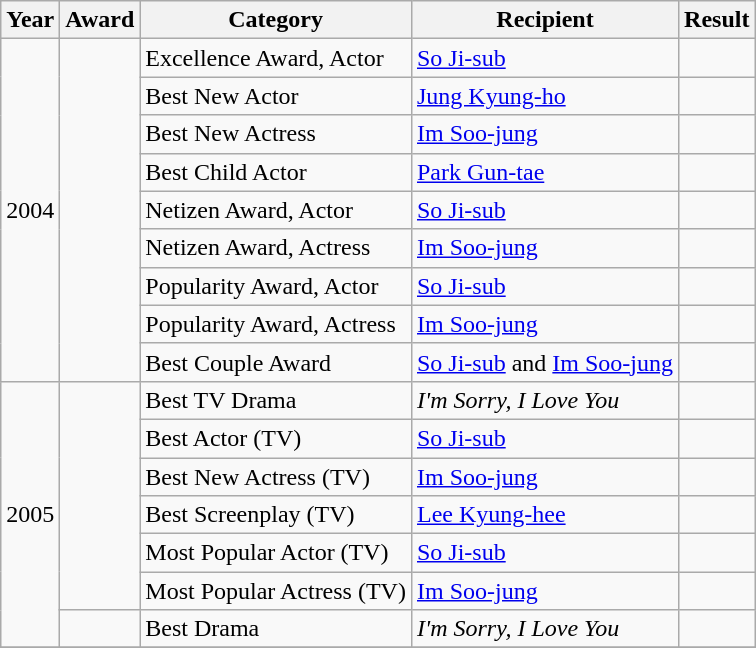<table class="wikitable">
<tr>
<th>Year</th>
<th>Award</th>
<th>Category</th>
<th>Recipient</th>
<th>Result</th>
</tr>
<tr>
<td rowspan=9>2004</td>
<td rowspan=9></td>
<td>Excellence Award, Actor</td>
<td><a href='#'>So Ji-sub</a></td>
<td></td>
</tr>
<tr>
<td>Best New Actor</td>
<td><a href='#'>Jung Kyung-ho</a></td>
<td></td>
</tr>
<tr>
<td>Best New Actress</td>
<td><a href='#'>Im Soo-jung</a></td>
<td></td>
</tr>
<tr>
<td>Best Child Actor</td>
<td><a href='#'>Park Gun-tae</a></td>
<td></td>
</tr>
<tr>
<td>Netizen Award, Actor</td>
<td><a href='#'>So Ji-sub</a></td>
<td></td>
</tr>
<tr>
<td>Netizen Award, Actress</td>
<td><a href='#'>Im Soo-jung</a></td>
<td></td>
</tr>
<tr>
<td>Popularity Award, Actor</td>
<td><a href='#'>So Ji-sub</a></td>
<td></td>
</tr>
<tr>
<td>Popularity Award, Actress</td>
<td><a href='#'>Im Soo-jung</a></td>
<td></td>
</tr>
<tr>
<td>Best Couple Award</td>
<td><a href='#'>So Ji-sub</a> and <a href='#'>Im Soo-jung</a></td>
<td></td>
</tr>
<tr>
<td rowspan=7>2005</td>
<td rowspan=6></td>
<td>Best TV Drama</td>
<td><em>I'm Sorry, I Love You</em></td>
<td></td>
</tr>
<tr>
<td>Best Actor (TV)</td>
<td><a href='#'>So Ji-sub</a></td>
<td></td>
</tr>
<tr>
<td>Best New Actress (TV)</td>
<td><a href='#'>Im Soo-jung</a></td>
<td></td>
</tr>
<tr>
<td>Best Screenplay (TV)</td>
<td><a href='#'>Lee Kyung-hee</a></td>
<td></td>
</tr>
<tr>
<td>Most Popular Actor (TV)</td>
<td><a href='#'>So Ji-sub</a></td>
<td></td>
</tr>
<tr>
<td>Most Popular Actress (TV)</td>
<td><a href='#'>Im Soo-jung</a></td>
<td></td>
</tr>
<tr>
<td></td>
<td>Best Drama</td>
<td><em>I'm Sorry, I Love You</em></td>
<td></td>
</tr>
<tr>
</tr>
</table>
